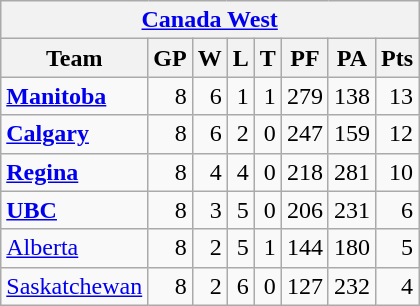<table class="wikitable" align="left">
<tr>
<th colspan="8"><a href='#'>Canada West</a></th>
</tr>
<tr>
<th>Team</th>
<th>GP</th>
<th>W</th>
<th>L</th>
<th>T</th>
<th>PF</th>
<th>PA</th>
<th>Pts</th>
</tr>
<tr align="right">
<td align="left"><strong><a href='#'>Manitoba</a></strong></td>
<td>8</td>
<td>6</td>
<td>1</td>
<td>1</td>
<td>279</td>
<td>138</td>
<td>13</td>
</tr>
<tr align="right">
<td align="left"><strong><a href='#'>Calgary</a></strong></td>
<td>8</td>
<td>6</td>
<td>2</td>
<td>0</td>
<td>247</td>
<td>159</td>
<td>12</td>
</tr>
<tr align="right">
<td align="left"><strong><a href='#'>Regina</a></strong></td>
<td>8</td>
<td>4</td>
<td>4</td>
<td>0</td>
<td>218</td>
<td>281</td>
<td>10</td>
</tr>
<tr align="right">
<td align="left"><strong><a href='#'>UBC</a></strong></td>
<td>8</td>
<td>3</td>
<td>5</td>
<td>0</td>
<td>206</td>
<td>231</td>
<td>6</td>
</tr>
<tr align="right">
<td align="left"><a href='#'>Alberta</a></td>
<td>8</td>
<td>2</td>
<td>5</td>
<td>1</td>
<td>144</td>
<td>180</td>
<td>5</td>
</tr>
<tr align="right">
<td align="left"><a href='#'>Saskatchewan</a></td>
<td>8</td>
<td>2</td>
<td>6</td>
<td>0</td>
<td>127</td>
<td>232</td>
<td>4</td>
</tr>
</table>
